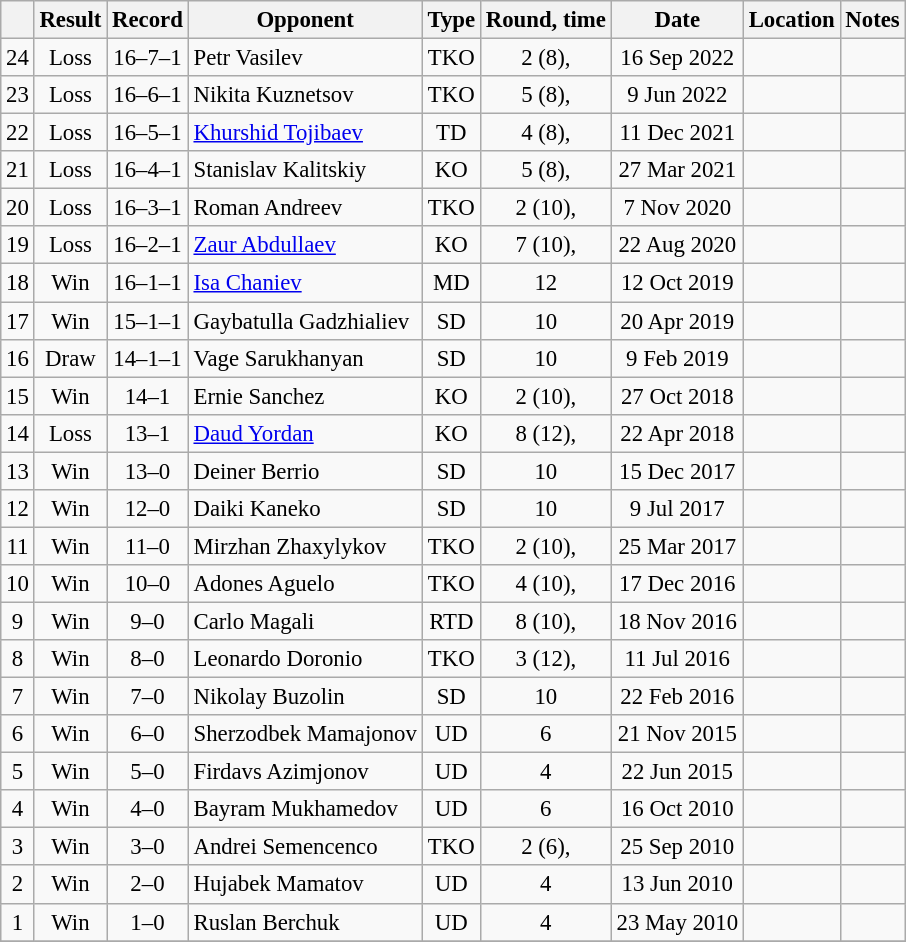<table class="wikitable" style="text-align:center; font-size:95%">
<tr>
<th></th>
<th>Result</th>
<th>Record</th>
<th>Opponent</th>
<th>Type</th>
<th>Round, time</th>
<th>Date</th>
<th>Location</th>
<th>Notes</th>
</tr>
<tr>
<td>24</td>
<td>Loss</td>
<td>16–7–1</td>
<td style="text-align:left;"> Petr Vasilev</td>
<td>TKO</td>
<td>2 (8), </td>
<td>16 Sep 2022</td>
<td style="text-align:left;"> </td>
<td></td>
</tr>
<tr>
<td>23</td>
<td>Loss</td>
<td>16–6–1</td>
<td style="text-align:left;"> Nikita Kuznetsov</td>
<td>TKO</td>
<td>5 (8), </td>
<td>9 Jun 2022</td>
<td style="text-align:left;"> </td>
<td></td>
</tr>
<tr>
<td>22</td>
<td>Loss</td>
<td>16–5–1</td>
<td style="text-align:left;"> <a href='#'>Khurshid Tojibaev</a></td>
<td>TD</td>
<td>4 (8), </td>
<td>11 Dec 2021</td>
<td style="text-align:left;"> </td>
<td></td>
</tr>
<tr>
<td>21</td>
<td>Loss</td>
<td>16–4–1</td>
<td style="text-align:left;"> Stanislav Kalitskiy</td>
<td>KO</td>
<td>5 (8), </td>
<td>27 Mar 2021</td>
<td style="text-align:left;"> </td>
<td></td>
</tr>
<tr>
<td>20</td>
<td>Loss</td>
<td>16–3–1</td>
<td style="text-align:left;"> Roman Andreev</td>
<td>TKO</td>
<td>2 (10), </td>
<td>7 Nov 2020</td>
<td style="text-align:left;"> </td>
<td></td>
</tr>
<tr>
<td>19</td>
<td>Loss</td>
<td>16–2–1</td>
<td style="text-align:left;"> <a href='#'>Zaur Abdullaev</a></td>
<td>KO</td>
<td>7 (10), </td>
<td>22 Aug 2020</td>
<td style="text-align:left;"> </td>
<td></td>
</tr>
<tr>
<td>18</td>
<td>Win</td>
<td>16–1–1</td>
<td style="text-align:left;"> <a href='#'>Isa Chaniev</a></td>
<td>MD</td>
<td>12</td>
<td>12 Oct 2019</td>
<td style="text-align:left;"> </td>
<td style="text-align:left;"></td>
</tr>
<tr>
<td>17</td>
<td>Win</td>
<td>15–1–1</td>
<td style="text-align:left;"> Gaybatulla Gadzhialiev</td>
<td>SD</td>
<td>10</td>
<td>20 Apr 2019</td>
<td style="text-align:left;"> </td>
<td style="text-align:left;"></td>
</tr>
<tr>
<td>16</td>
<td>Draw</td>
<td>14–1–1</td>
<td style="text-align:left;"> Vage Sarukhanyan</td>
<td>SD</td>
<td>10</td>
<td>9 Feb 2019</td>
<td style="text-align:left;"> </td>
<td style="text-align:left;"></td>
</tr>
<tr>
<td>15</td>
<td>Win</td>
<td>14–1</td>
<td style="text-align:left;"> Ernie Sanchez</td>
<td>KO</td>
<td>2 (10), </td>
<td>27 Oct 2018</td>
<td style="text-align:left;"> </td>
<td style="text-align:left;"></td>
</tr>
<tr>
<td>14</td>
<td>Loss</td>
<td>13–1</td>
<td style="text-align:left;"> <a href='#'>Daud Yordan</a></td>
<td>KO</td>
<td>8 (12), </td>
<td>22 Apr 2018</td>
<td style="text-align:left;"> </td>
<td style="text-align:left;"></td>
</tr>
<tr>
<td>13</td>
<td>Win</td>
<td>13–0</td>
<td style="text-align:left;"> Deiner Berrio</td>
<td>SD</td>
<td>10</td>
<td>15 Dec 2017</td>
<td style="text-align:left;"> </td>
<td style="text-align:left;"></td>
</tr>
<tr>
<td>12</td>
<td>Win</td>
<td>12–0</td>
<td style="text-align:left;"> Daiki Kaneko</td>
<td>SD</td>
<td>10</td>
<td>9 Jul 2017</td>
<td style="text-align:left;"> </td>
<td style="text-align:left;"></td>
</tr>
<tr>
<td>11</td>
<td>Win</td>
<td>11–0</td>
<td style="text-align:left;"> Mirzhan Zhaxylykov</td>
<td>TKO</td>
<td>2 (10), </td>
<td>25 Mar 2017</td>
<td style="text-align:left;"> </td>
<td style="text-align:left;"></td>
</tr>
<tr>
<td>10</td>
<td>Win</td>
<td>10–0</td>
<td style="text-align:left;"> Adones Aguelo</td>
<td>TKO</td>
<td>4 (10), </td>
<td>17 Dec 2016</td>
<td style="text-align:left;"> </td>
<td style="text-align:left;"></td>
</tr>
<tr>
<td>9</td>
<td>Win</td>
<td>9–0</td>
<td style="text-align:left;"> Carlo Magali</td>
<td>RTD</td>
<td>8 (10), </td>
<td>18 Nov 2016</td>
<td style="text-align:left;"> </td>
<td style="text-align:left;"></td>
</tr>
<tr>
<td>8</td>
<td>Win</td>
<td>8–0</td>
<td style="text-align:left;"> Leonardo Doronio</td>
<td>TKO</td>
<td>3 (12), </td>
<td>11 Jul 2016</td>
<td style="text-align:left;"> </td>
<td style="text-align:left;"></td>
</tr>
<tr>
<td>7</td>
<td>Win</td>
<td>7–0</td>
<td style="text-align:left;"> Nikolay Buzolin</td>
<td>SD</td>
<td>10</td>
<td>22 Feb 2016</td>
<td style="text-align:left;"> </td>
<td style="text-align:left;"></td>
</tr>
<tr>
<td>6</td>
<td>Win</td>
<td>6–0</td>
<td style="text-align:left;"> Sherzodbek Mamajonov</td>
<td>UD</td>
<td>6</td>
<td>21 Nov 2015</td>
<td style="text-align:left;"> </td>
<td></td>
</tr>
<tr>
<td>5</td>
<td>Win</td>
<td>5–0</td>
<td style="text-align:left;"> Firdavs Azimjonov</td>
<td>UD</td>
<td>4</td>
<td>22 Jun 2015</td>
<td style="text-align:left;"> </td>
<td></td>
</tr>
<tr>
<td>4</td>
<td>Win</td>
<td>4–0</td>
<td style="text-align:left;"> Bayram Mukhamedov</td>
<td>UD</td>
<td>6</td>
<td>16 Oct 2010</td>
<td style="text-align:left;"> </td>
<td></td>
</tr>
<tr>
<td>3</td>
<td>Win</td>
<td>3–0</td>
<td style="text-align:left;"> Andrei Semencenco</td>
<td>TKO</td>
<td>2 (6), </td>
<td>25 Sep 2010</td>
<td style="text-align:left;"> </td>
<td></td>
</tr>
<tr>
<td>2</td>
<td>Win</td>
<td>2–0</td>
<td style="text-align:left;"> Hujabek Mamatov</td>
<td>UD</td>
<td>4</td>
<td>13 Jun 2010</td>
<td style="text-align:left;"> </td>
<td></td>
</tr>
<tr>
<td>1</td>
<td>Win</td>
<td>1–0</td>
<td style="text-align:left;"> Ruslan Berchuk</td>
<td>UD</td>
<td>4</td>
<td>23 May 2010</td>
<td style="text-align:left;"> </td>
<td></td>
</tr>
<tr>
</tr>
</table>
